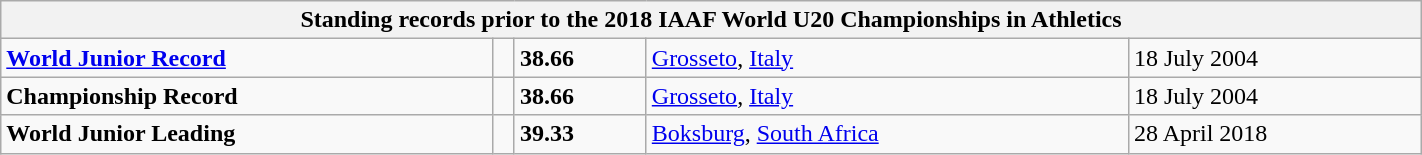<table class="wikitable" width=75%>
<tr>
<th colspan="5">Standing records prior to the 2018 IAAF World U20 Championships in Athletics</th>
</tr>
<tr>
<td><strong><a href='#'>World Junior Record</a></strong></td>
<td></td>
<td><strong>38.66</strong></td>
<td><a href='#'>Grosseto</a>, <a href='#'>Italy</a></td>
<td>18 July 2004</td>
</tr>
<tr>
<td><strong>Championship Record</strong></td>
<td></td>
<td><strong>38.66</strong></td>
<td><a href='#'>Grosseto</a>, <a href='#'>Italy</a></td>
<td>18 July 2004</td>
</tr>
<tr>
<td><strong>World Junior Leading</strong></td>
<td></td>
<td><strong>39.33</strong></td>
<td><a href='#'>Boksburg</a>, <a href='#'>South Africa</a></td>
<td>28 April 2018</td>
</tr>
</table>
